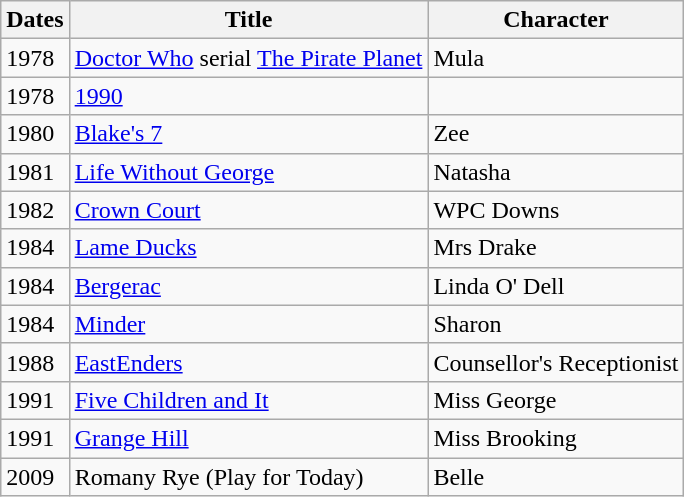<table class="wikitable">
<tr>
<th>Dates</th>
<th>Title</th>
<th>Character</th>
</tr>
<tr>
<td>1978</td>
<td><a href='#'>Doctor Who</a> serial <a href='#'>The Pirate Planet</a></td>
<td>Mula</td>
</tr>
<tr>
<td>1978</td>
<td><a href='#'>1990</a></td>
</tr>
<tr>
<td>1980</td>
<td><a href='#'>Blake's 7</a></td>
<td>Zee</td>
</tr>
<tr>
<td>1981</td>
<td><a href='#'>Life Without George</a></td>
<td>Natasha</td>
</tr>
<tr>
<td>1982</td>
<td><a href='#'>Crown Court</a></td>
<td>WPC Downs</td>
</tr>
<tr>
<td>1984</td>
<td><a href='#'>Lame Ducks</a></td>
<td>Mrs Drake</td>
</tr>
<tr>
<td>1984</td>
<td><a href='#'>Bergerac</a></td>
<td>Linda O' Dell</td>
</tr>
<tr>
<td>1984</td>
<td><a href='#'>Minder</a></td>
<td>Sharon</td>
</tr>
<tr>
<td>1988</td>
<td><a href='#'>EastEnders</a></td>
<td>Counsellor's Receptionist</td>
</tr>
<tr>
<td>1991</td>
<td><a href='#'>Five Children and It</a></td>
<td>Miss George</td>
</tr>
<tr>
<td>1991</td>
<td><a href='#'>Grange Hill</a></td>
<td>Miss Brooking</td>
</tr>
<tr>
<td>2009</td>
<td>Romany Rye (Play for Today)</td>
<td>Belle</td>
</tr>
</table>
